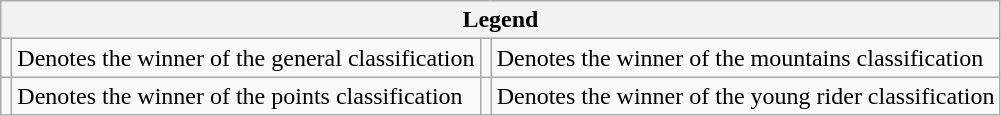<table class="wikitable">
<tr>
<th colspan="4">Legend</th>
</tr>
<tr>
<td></td>
<td>Denotes the winner of the general classification</td>
<td></td>
<td>Denotes the winner of the mountains classification</td>
</tr>
<tr>
<td></td>
<td>Denotes the winner of the points classification</td>
<td></td>
<td>Denotes the winner of the young rider classification</td>
</tr>
</table>
